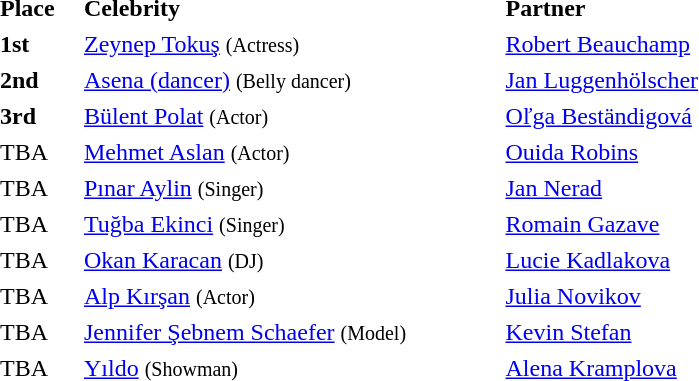<table border="0" cellpadding="2">
<tr>
<td style="width:50px;"><strong>Place</strong></td>
<td style="width:275px;"><strong>Celebrity</strong></td>
<td style="width:150px;"><strong>Partner</strong></td>
</tr>
<tr>
<td><strong>1st</strong></td>
<td><a href='#'>Zeynep Tokuş</a> <small>(Actress)</small></td>
<td><a href='#'>Robert Beauchamp</a></td>
</tr>
<tr>
<td><strong>2nd</strong></td>
<td><a href='#'>Asena (dancer)</a> <small>(Belly dancer)</small></td>
<td><a href='#'>Jan Luggenhölscher</a></td>
</tr>
<tr>
<td><strong>3rd</strong></td>
<td><a href='#'>Bülent Polat</a> <small>(Actor)</small></td>
<td><a href='#'>Oľga Beständigová</a></td>
</tr>
<tr>
<td>TBA</td>
<td><a href='#'>Mehmet Aslan</a> <small>(Actor)</small></td>
<td><a href='#'>Ouida Robins</a></td>
</tr>
<tr>
<td>TBA</td>
<td><a href='#'>Pınar Aylin</a> <small>(Singer)</small></td>
<td><a href='#'>Jan Nerad</a></td>
</tr>
<tr>
<td>TBA</td>
<td><a href='#'>Tuğba Ekinci</a> <small>(Singer)</small></td>
<td><a href='#'>Romain Gazave</a></td>
</tr>
<tr>
<td>TBA</td>
<td><a href='#'>Okan Karacan</a> <small>(DJ)</small></td>
<td><a href='#'>Lucie Kadlakova</a></td>
</tr>
<tr>
<td>TBA</td>
<td><a href='#'>Alp Kırşan</a> <small>(Actor)</small></td>
<td><a href='#'>Julia Novikov</a></td>
</tr>
<tr>
<td>TBA</td>
<td><a href='#'>Jennifer Şebnem Schaefer</a> <small>(Model)</small></td>
<td><a href='#'>Kevin Stefan</a></td>
</tr>
<tr>
<td>TBA</td>
<td><a href='#'>Yıldo</a> <small>(Showman)</small></td>
<td><a href='#'>Alena Kramplova</a></td>
</tr>
</table>
